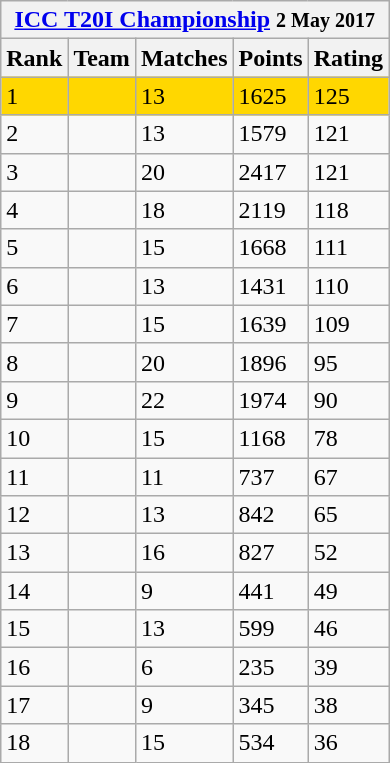<table class="wikitable" stp;">
<tr>
<th colspan="5"><a href='#'>ICC T20I Championship</a> <small>2 May 2017</small></th>
</tr>
<tr>
<th>Rank</th>
<th>Team</th>
<th>Matches</th>
<th>Points</th>
<th>Rating</th>
</tr>
<tr style="background:gold">
<td>1</td>
<td style="text-align:left;"></td>
<td>13</td>
<td>1625</td>
<td>125</td>
</tr>
<tr>
<td>2</td>
<td style="text-align:left;"></td>
<td>13</td>
<td>1579</td>
<td>121</td>
</tr>
<tr>
<td>3</td>
<td style="text-align:left;"></td>
<td>20</td>
<td>2417</td>
<td>121</td>
</tr>
<tr>
<td>4</td>
<td style="text-align:left;"></td>
<td>18</td>
<td>2119</td>
<td>118</td>
</tr>
<tr>
<td>5</td>
<td style="text-align:left;"></td>
<td>15</td>
<td>1668</td>
<td>111</td>
</tr>
<tr>
<td>6</td>
<td style="text-align:left;"></td>
<td>13</td>
<td>1431</td>
<td>110</td>
</tr>
<tr>
<td>7</td>
<td style="text-align:left;"></td>
<td>15</td>
<td>1639</td>
<td>109</td>
</tr>
<tr>
<td>8</td>
<td style="text-align:left;"></td>
<td>20</td>
<td>1896</td>
<td>95</td>
</tr>
<tr>
<td>9</td>
<td style="text-align:left;"></td>
<td>22</td>
<td>1974</td>
<td>90</td>
</tr>
<tr>
<td>10</td>
<td style="text-align:left;"></td>
<td>15</td>
<td>1168</td>
<td>78</td>
</tr>
<tr>
<td>11</td>
<td style="text-align:left;"></td>
<td>11</td>
<td>737</td>
<td>67</td>
</tr>
<tr>
<td>12</td>
<td style="text-align:left;"></td>
<td>13</td>
<td>842</td>
<td>65</td>
</tr>
<tr>
<td>13</td>
<td style="text-align:left;"></td>
<td>16</td>
<td>827</td>
<td>52</td>
</tr>
<tr>
<td>14</td>
<td style="text-align:left;"></td>
<td>9</td>
<td>441</td>
<td>49</td>
</tr>
<tr>
<td>15</td>
<td style="text-align:left;"></td>
<td>13</td>
<td>599</td>
<td>46</td>
</tr>
<tr>
<td>16</td>
<td style="text-align:left;"></td>
<td>6</td>
<td>235</td>
<td>39</td>
</tr>
<tr>
<td>17</td>
<td style="text-align:left;"></td>
<td>9</td>
<td>345</td>
<td>38</td>
</tr>
<tr>
<td>18</td>
<td style="text-align:left;"></td>
<td>15</td>
<td>534</td>
<td>36</td>
</tr>
</table>
